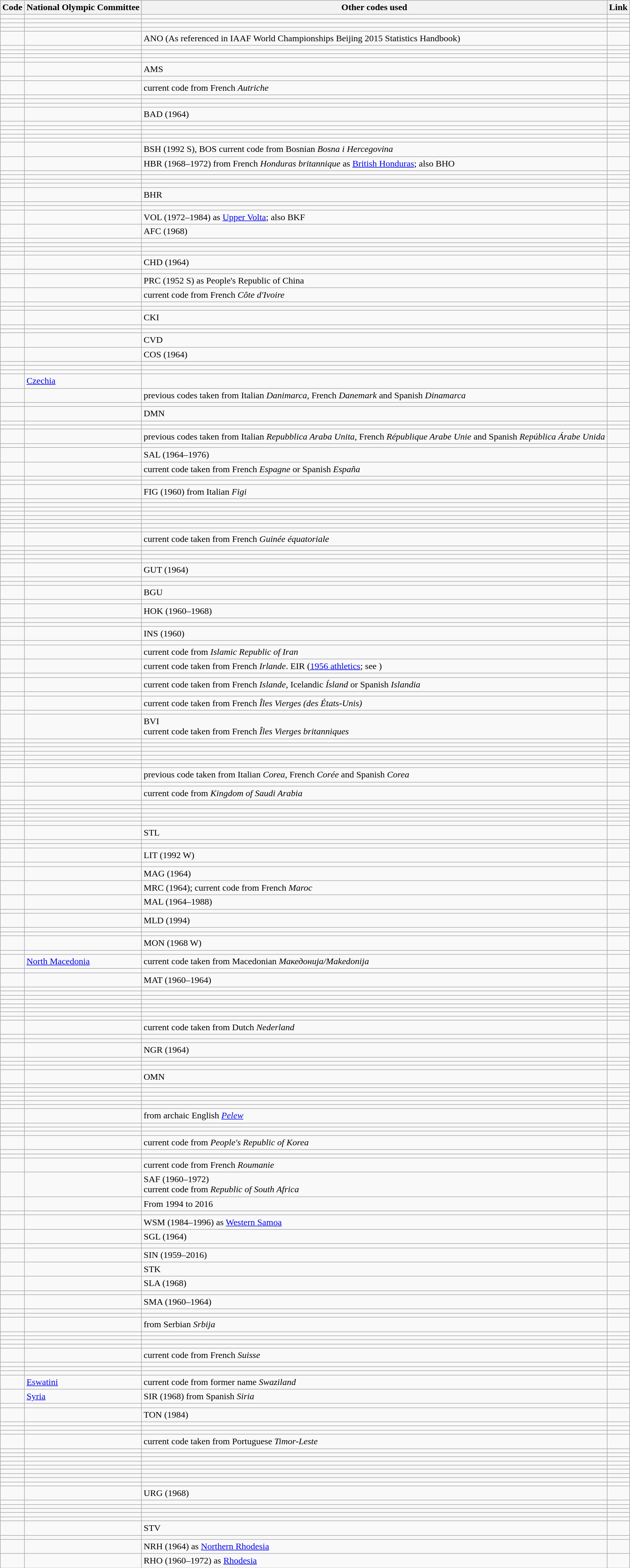<table class="wikitable sortable">
<tr>
<th>Code</th>
<th>National Olympic Committee</th>
<th>Other codes used</th>
<th class="unsortable">Link</th>
</tr>
<tr>
<td style="text-align:center;"></td>
<td></td>
<td></td>
<td></td>
</tr>
<tr>
<td style="text-align:center;"></td>
<td></td>
<td></td>
<td></td>
</tr>
<tr>
<td style="text-align:center;"></td>
<td></td>
<td></td>
<td></td>
</tr>
<tr>
<td style="text-align:center;"></td>
<td></td>
<td></td>
<td></td>
</tr>
<tr>
<td style="text-align:center;"></td>
<td></td>
<td>ANO (As referenced in IAAF World Championships Beijing 2015 Statistics Handbook)</td>
<td></td>
</tr>
<tr>
<td style="text-align:center;"></td>
<td></td>
<td></td>
<td></td>
</tr>
<tr>
<td style="text-align:center;"></td>
<td></td>
<td></td>
<td></td>
</tr>
<tr>
<td style="text-align:center;"></td>
<td></td>
<td></td>
<td></td>
</tr>
<tr>
<td style="text-align:center;"></td>
<td></td>
<td></td>
<td></td>
</tr>
<tr>
<td style="text-align:center;"></td>
<td></td>
<td>AMS</td>
<td></td>
</tr>
<tr>
<td style="text-align:center;"></td>
<td></td>
<td></td>
<td></td>
</tr>
<tr>
<td style="text-align:center;"></td>
<td></td>
<td>current code from French <em>Autriche</em></td>
<td></td>
</tr>
<tr>
<td style="text-align:center;"></td>
<td></td>
<td></td>
<td></td>
</tr>
<tr>
<td style="text-align:center;"></td>
<td></td>
<td></td>
<td></td>
</tr>
<tr>
<td style="text-align:center;"></td>
<td></td>
<td></td>
<td></td>
</tr>
<tr>
<td style="text-align:center;"></td>
<td></td>
<td>BAD (1964)</td>
<td></td>
</tr>
<tr>
<td style="text-align:center;"></td>
<td></td>
<td></td>
<td></td>
</tr>
<tr>
<td style="text-align:center;"></td>
<td></td>
<td></td>
<td></td>
</tr>
<tr>
<td style="text-align:center;"></td>
<td></td>
<td></td>
<td></td>
</tr>
<tr>
<td style="text-align:center;"></td>
<td></td>
<td></td>
<td></td>
</tr>
<tr>
<td style="text-align:center;"></td>
<td></td>
<td></td>
<td></td>
</tr>
<tr>
<td style="text-align:center;"></td>
<td></td>
<td>BSH (1992 S), BOS current code from Bosnian <em>Bosna i Hercegovina</em></td>
<td></td>
</tr>
<tr>
<td style="text-align:center;"></td>
<td></td>
<td>HBR (1968–1972) from French <em>Honduras britannique</em> as <a href='#'>British Honduras</a>; also BHO</td>
<td></td>
</tr>
<tr>
<td style="text-align:center;"></td>
<td></td>
<td></td>
<td></td>
</tr>
<tr>
<td style="text-align:center;"></td>
<td></td>
<td></td>
<td></td>
</tr>
<tr>
<td style="text-align:center;"></td>
<td></td>
<td></td>
<td></td>
</tr>
<tr>
<td style="text-align:center;"></td>
<td></td>
<td></td>
<td></td>
</tr>
<tr>
<td style="text-align:center;"></td>
<td></td>
<td>BHR</td>
<td></td>
</tr>
<tr>
<td style="text-align:center;"></td>
<td></td>
<td></td>
<td></td>
</tr>
<tr>
<td style="text-align:center;"></td>
<td></td>
<td></td>
<td></td>
</tr>
<tr>
<td style="text-align:center;"></td>
<td></td>
<td>VOL (1972–1984) as <a href='#'>Upper Volta</a>; also BKF</td>
<td></td>
</tr>
<tr>
<td style="text-align:center;"></td>
<td></td>
<td>AFC (1968)</td>
<td></td>
</tr>
<tr>
<td style="text-align:center;"></td>
<td></td>
<td></td>
<td></td>
</tr>
<tr>
<td style="text-align:center;"></td>
<td></td>
<td></td>
<td></td>
</tr>
<tr>
<td style="text-align:center;"></td>
<td></td>
<td></td>
<td></td>
</tr>
<tr>
<td style="text-align:center;"></td>
<td></td>
<td></td>
<td></td>
</tr>
<tr>
<td style="text-align:center;"></td>
<td></td>
<td>CHD (1964)</td>
<td></td>
</tr>
<tr>
<td style="text-align:center;"></td>
<td></td>
<td></td>
<td></td>
</tr>
<tr>
<td style="text-align:center;"></td>
<td></td>
<td>PRC (1952 S) as People's Republic of China</td>
<td></td>
</tr>
<tr>
<td style="text-align:center;"></td>
<td></td>
<td>current code from French <em>Côte d'Ivoire</em></td>
<td></td>
</tr>
<tr>
<td style="text-align:center;"></td>
<td></td>
<td></td>
<td></td>
</tr>
<tr>
<td style="text-align:center;"></td>
<td></td>
<td></td>
<td></td>
</tr>
<tr>
<td style="text-align:center;"></td>
<td></td>
<td>CKI</td>
<td></td>
</tr>
<tr>
<td style="text-align:center;"></td>
<td></td>
<td></td>
<td></td>
</tr>
<tr>
<td style="text-align:center;"></td>
<td></td>
<td></td>
<td></td>
</tr>
<tr>
<td style="text-align:center;"></td>
<td></td>
<td>CVD</td>
<td></td>
</tr>
<tr>
<td style="text-align:center;"></td>
<td></td>
<td>COS (1964)</td>
<td></td>
</tr>
<tr>
<td style="text-align:center;"></td>
<td></td>
<td></td>
<td></td>
</tr>
<tr>
<td style="text-align:center;"></td>
<td></td>
<td></td>
<td></td>
</tr>
<tr>
<td style="text-align:center;"></td>
<td></td>
<td></td>
<td></td>
</tr>
<tr>
<td style="text-align:center;"></td>
<td> <a href='#'>Czechia</a></td>
<td></td>
<td></td>
</tr>
<tr>
<td style="text-align:center;"></td>
<td></td>
<td>previous codes taken from Italian <em>Danimarca</em>, French <em>Danemark</em> and Spanish <em>Dinamarca</em></td>
<td></td>
</tr>
<tr>
<td style="text-align:center;"></td>
<td></td>
<td></td>
<td></td>
</tr>
<tr>
<td style="text-align:center;"></td>
<td></td>
<td>DMN</td>
<td></td>
</tr>
<tr>
<td style="text-align:center;"></td>
<td></td>
<td></td>
<td></td>
</tr>
<tr>
<td style="text-align:center;"></td>
<td></td>
<td></td>
<td></td>
</tr>
<tr>
<td style="text-align:center;"></td>
<td></td>
<td> previous codes taken from Italian <em>Repubblica Araba Unita</em>, French <em>République Arabe Unie</em> and Spanish <em>República Árabe Unida</em></td>
<td></td>
</tr>
<tr>
<td style="text-align:center;"></td>
<td></td>
<td></td>
<td></td>
</tr>
<tr>
<td style="text-align:center;"></td>
<td></td>
<td>SAL (1964–1976)</td>
<td></td>
</tr>
<tr>
<td style="text-align:center;"></td>
<td></td>
<td>current code taken from French <em>Espagne</em> or Spanish <em>España</em></td>
<td></td>
</tr>
<tr>
<td style="text-align:center;"></td>
<td></td>
<td></td>
<td></td>
</tr>
<tr>
<td style="text-align:center;"></td>
<td></td>
<td></td>
<td></td>
</tr>
<tr>
<td style="text-align:center;"></td>
<td></td>
<td>FIG (1960) from Italian <em>Figi</em></td>
<td></td>
</tr>
<tr>
<td style="text-align:center;"></td>
<td></td>
<td></td>
<td></td>
</tr>
<tr>
<td style="text-align:center;"></td>
<td></td>
<td></td>
<td></td>
</tr>
<tr>
<td style="text-align:center;"></td>
<td></td>
<td></td>
<td></td>
</tr>
<tr>
<td style="text-align:center;"></td>
<td></td>
<td></td>
<td></td>
</tr>
<tr>
<td style="text-align:center;"></td>
<td></td>
<td></td>
<td></td>
</tr>
<tr>
<td style="text-align:center;"></td>
<td></td>
<td></td>
<td></td>
</tr>
<tr>
<td style="text-align:center;"></td>
<td></td>
<td></td>
<td></td>
</tr>
<tr>
<td style="text-align:center;"></td>
<td></td>
<td></td>
<td></td>
</tr>
<tr>
<td style="text-align:center;"></td>
<td></td>
<td>current code taken from French <em>Guinée équatoriale</em></td>
<td></td>
</tr>
<tr>
<td style="text-align:center;"></td>
<td></td>
<td></td>
<td></td>
</tr>
<tr>
<td style="text-align:center;"></td>
<td></td>
<td></td>
<td></td>
</tr>
<tr>
<td style="text-align:center;"></td>
<td></td>
<td></td>
<td></td>
</tr>
<tr>
<td style="text-align:center;"></td>
<td></td>
<td></td>
<td></td>
</tr>
<tr>
<td style="text-align:center;"></td>
<td></td>
<td>GUT (1964)</td>
<td></td>
</tr>
<tr>
<td style="text-align:center;"></td>
<td></td>
<td></td>
<td></td>
</tr>
<tr>
<td style="text-align:center;"></td>
<td></td>
<td></td>
<td></td>
</tr>
<tr>
<td style="text-align:center;"></td>
<td></td>
<td> BGU</td>
<td></td>
</tr>
<tr>
<td style="text-align:center;"></td>
<td></td>
<td></td>
<td></td>
</tr>
<tr>
<td style="text-align:center;"></td>
<td></td>
<td>HOK (1960–1968)</td>
<td></td>
</tr>
<tr>
<td style="text-align:center;"></td>
<td></td>
<td></td>
<td></td>
</tr>
<tr>
<td style="text-align:center;"></td>
<td></td>
<td></td>
<td></td>
</tr>
<tr>
<td style="text-align:center;"></td>
<td></td>
<td>INS (1960)</td>
<td></td>
</tr>
<tr>
<td style="text-align:center;"></td>
<td></td>
<td></td>
<td></td>
</tr>
<tr>
<td style="text-align:center;"></td>
<td></td>
<td>current code from <em>Islamic Republic of Iran</em></td>
<td></td>
</tr>
<tr>
<td style="text-align:center;"></td>
<td></td>
<td>current code taken from French <em>Irlande</em>. EIR (<a href='#'>1956 athletics</a>; see )</td>
<td></td>
</tr>
<tr>
<td style="text-align:center;"></td>
<td></td>
<td></td>
<td></td>
</tr>
<tr>
<td style="text-align:center;"></td>
<td></td>
<td>current code taken from French <em>Islande</em>, Icelandic <em>Ísland</em> or Spanish <em>Islandia</em></td>
<td></td>
</tr>
<tr>
<td style="text-align:center;"></td>
<td></td>
<td></td>
<td></td>
</tr>
<tr>
<td style="text-align:center;"></td>
<td></td>
<td>current code taken from French <em>Îles Vierges (des États-Unis)</em></td>
<td></td>
</tr>
<tr>
<td style="text-align:center;"></td>
<td></td>
<td></td>
<td></td>
</tr>
<tr>
<td style="text-align:center;"></td>
<td></td>
<td>BVI<br>current code taken from French <em>Îles Vierges britanniques</em></td>
<td></td>
</tr>
<tr>
<td style="text-align:center;"></td>
<td></td>
<td></td>
<td></td>
</tr>
<tr>
<td style="text-align:center;"></td>
<td></td>
<td></td>
<td></td>
</tr>
<tr>
<td style="text-align:center;"></td>
<td></td>
<td></td>
<td></td>
</tr>
<tr>
<td style="text-align:center;"></td>
<td></td>
<td></td>
<td></td>
</tr>
<tr>
<td style="text-align:center;"></td>
<td></td>
<td></td>
<td></td>
</tr>
<tr>
<td style="text-align:center;"></td>
<td></td>
<td></td>
<td></td>
</tr>
<tr>
<td style="text-align:center;"></td>
<td></td>
<td></td>
<td></td>
</tr>
<tr>
<td style="text-align:center;"></td>
<td></td>
<td>previous code taken from Italian <em>Corea</em>, French <em>Corée</em> and Spanish <em>Corea</em></td>
<td></td>
</tr>
<tr>
<td style="text-align:center;"></td>
<td></td>
<td></td>
<td></td>
</tr>
<tr>
<td style="text-align:center;"></td>
<td></td>
<td>current code from <em>Kingdom of Saudi Arabia</em></td>
<td></td>
</tr>
<tr>
<td style="text-align:center;"></td>
<td></td>
<td></td>
<td></td>
</tr>
<tr>
<td style="text-align:center;"></td>
<td></td>
<td></td>
<td></td>
</tr>
<tr>
<td style="text-align:center;"></td>
<td></td>
<td></td>
<td></td>
</tr>
<tr>
<td style="text-align:center;"></td>
<td></td>
<td></td>
<td></td>
</tr>
<tr>
<td style="text-align:center;"></td>
<td></td>
<td></td>
<td></td>
</tr>
<tr>
<td style="text-align:center;"></td>
<td></td>
<td></td>
<td></td>
</tr>
<tr>
<td style="text-align:center;"></td>
<td></td>
<td>STL</td>
<td></td>
</tr>
<tr>
<td style="text-align:center;"></td>
<td></td>
<td></td>
<td></td>
</tr>
<tr>
<td style="text-align:center;"></td>
<td></td>
<td></td>
<td></td>
</tr>
<tr>
<td style="text-align:center;"></td>
<td></td>
<td>LIT (1992 W)</td>
<td></td>
</tr>
<tr>
<td style="text-align:center;"></td>
<td></td>
<td></td>
<td></td>
</tr>
<tr>
<td style="text-align:center;"></td>
<td></td>
<td>MAG (1964)</td>
<td></td>
</tr>
<tr>
<td style="text-align:center;"></td>
<td></td>
<td>MRC (1964); current code from French <em>Maroc</em></td>
<td></td>
</tr>
<tr>
<td style="text-align:center;"></td>
<td></td>
<td>MAL (1964–1988)</td>
<td></td>
</tr>
<tr>
<td style="text-align:center;"></td>
<td></td>
<td></td>
<td></td>
</tr>
<tr>
<td style="text-align:center;"></td>
<td></td>
<td>MLD (1994)</td>
<td></td>
</tr>
<tr>
<td style="text-align:center;"></td>
<td></td>
<td></td>
<td></td>
</tr>
<tr>
<td style="text-align:center;"></td>
<td></td>
<td></td>
<td></td>
</tr>
<tr>
<td style="text-align:center;"></td>
<td></td>
<td>MON (1968 W)</td>
<td></td>
</tr>
<tr>
<td style="text-align:center;"></td>
<td></td>
<td></td>
<td></td>
</tr>
<tr>
<td style="text-align:center;"></td>
<td> <a href='#'>North Macedonia</a></td>
<td>current code taken from Macedonian <em>Македонија/Makedonija</em></td>
<td></td>
</tr>
<tr>
<td style="text-align:center;"></td>
<td></td>
<td></td>
<td></td>
</tr>
<tr>
<td style="text-align:center;"></td>
<td></td>
<td>MAT (1960–1964)</td>
<td></td>
</tr>
<tr>
<td style="text-align:center;"></td>
<td></td>
<td></td>
<td></td>
</tr>
<tr>
<td style="text-align:center;"></td>
<td></td>
<td></td>
<td></td>
</tr>
<tr>
<td style="text-align:center;"></td>
<td></td>
<td></td>
<td></td>
</tr>
<tr>
<td style="text-align:center;"></td>
<td></td>
<td></td>
<td></td>
</tr>
<tr>
<td style="text-align:center;"></td>
<td></td>
<td></td>
<td></td>
</tr>
<tr>
<td style="text-align:center;"></td>
<td></td>
<td></td>
<td></td>
</tr>
<tr>
<td style="text-align:center;"></td>
<td></td>
<td></td>
<td></td>
</tr>
<tr>
<td style="text-align:center;"></td>
<td></td>
<td></td>
<td></td>
</tr>
<tr id="NED">
<td style="text-align:center;"></td>
<td></td>
<td>current code taken from Dutch <em>Nederland</em></td>
<td></td>
</tr>
<tr>
<td style="text-align:center;"></td>
<td></td>
<td></td>
<td></td>
</tr>
<tr>
<td style="text-align:center;"></td>
<td></td>
<td></td>
<td></td>
</tr>
<tr>
<td style="text-align:center;"></td>
<td></td>
<td>NGR (1964)</td>
<td></td>
</tr>
<tr>
<td style="text-align:center;"></td>
<td></td>
<td></td>
<td></td>
</tr>
<tr>
<td style="text-align:center;"></td>
<td></td>
<td></td>
<td></td>
</tr>
<tr>
<td style="text-align:center;"></td>
<td></td>
<td></td>
<td></td>
</tr>
<tr>
<td style="text-align:center;"></td>
<td></td>
<td>OMN</td>
<td></td>
</tr>
<tr>
<td style="text-align:center;"></td>
<td></td>
<td></td>
<td></td>
</tr>
<tr>
<td style="text-align:center;"></td>
<td></td>
<td></td>
<td></td>
</tr>
<tr>
<td style="text-align:center;"></td>
<td></td>
<td></td>
<td></td>
</tr>
<tr>
<td style="text-align:center;"></td>
<td></td>
<td></td>
<td></td>
</tr>
<tr>
<td style="text-align:center;"></td>
<td></td>
<td></td>
<td></td>
</tr>
<tr>
<td style="text-align:center;"></td>
<td></td>
<td></td>
<td></td>
</tr>
<tr>
<td style="text-align:center;"></td>
<td></td>
<td>from archaic English <em><a href='#'>Pelew</a></em></td>
<td></td>
</tr>
<tr>
<td style="text-align:center;"></td>
<td></td>
<td></td>
<td></td>
</tr>
<tr>
<td style="text-align:center;"></td>
<td></td>
<td></td>
<td></td>
</tr>
<tr>
<td style="text-align:center;"></td>
<td></td>
<td></td>
<td></td>
</tr>
<tr>
<td style="text-align:center;"></td>
<td></td>
<td>current code from <em>People's Republic of Korea</em></td>
<td></td>
</tr>
<tr>
<td style="text-align:center;"></td>
<td></td>
<td></td>
<td></td>
</tr>
<tr>
<td style="text-align:center;"></td>
<td></td>
<td></td>
<td></td>
</tr>
<tr>
<td style="text-align:center;"></td>
<td></td>
<td>current code from French <em>Roumanie</em></td>
<td></td>
</tr>
<tr>
<td style="text-align:center;"></td>
<td></td>
<td>SAF (1960–1972)<br>current code from <em>Republic of South Africa</em></td>
<td></td>
</tr>
<tr>
<td style="text-align:center;"></td>
<td></td>
<td>From 1994 to 2016</td>
<td></td>
</tr>
<tr>
<td style="text-align:center;"></td>
<td></td>
<td></td>
<td></td>
</tr>
<tr>
<td style="text-align:center;"></td>
<td></td>
<td>WSM (1984–1996) as <a href='#'>Western Samoa</a></td>
<td></td>
</tr>
<tr>
<td style="text-align:center;"></td>
<td></td>
<td>SGL (1964)</td>
<td></td>
</tr>
<tr>
<td style="text-align:center;"></td>
<td></td>
<td></td>
<td></td>
</tr>
<tr>
<td style="text-align:center;"></td>
<td></td>
<td>SIN (1959–2016)</td>
<td></td>
</tr>
<tr>
<td style="text-align:center;"></td>
<td></td>
<td>STK</td>
<td></td>
</tr>
<tr>
<td style="text-align:center;"></td>
<td></td>
<td>SLA (1968)</td>
<td></td>
</tr>
<tr>
<td style="text-align:center;"></td>
<td></td>
<td></td>
<td></td>
</tr>
<tr>
<td style="text-align:center;"></td>
<td></td>
<td>SMA (1960–1964)</td>
<td></td>
</tr>
<tr>
<td style="text-align:center;"></td>
<td></td>
<td></td>
<td></td>
</tr>
<tr>
<td style="text-align:center;"></td>
<td></td>
<td></td>
<td></td>
</tr>
<tr>
<td style="text-align:center;"></td>
<td></td>
<td>from Serbian <em>Srbija</em></td>
<td></td>
</tr>
<tr>
<td style="text-align:center;"></td>
<td></td>
<td></td>
<td></td>
</tr>
<tr>
<td style="text-align:center;"></td>
<td></td>
<td></td>
<td></td>
</tr>
<tr>
<td style="text-align:center;"></td>
<td></td>
<td></td>
<td></td>
</tr>
<tr>
<td style="text-align:center;"></td>
<td></td>
<td></td>
<td></td>
</tr>
<tr>
<td style="text-align:center;"></td>
<td></td>
<td>current code from French <em>Suisse</em></td>
<td></td>
</tr>
<tr>
<td style="text-align:center;"></td>
<td></td>
<td></td>
<td></td>
</tr>
<tr>
<td style="text-align:center;"></td>
<td></td>
<td></td>
<td></td>
</tr>
<tr>
<td style="text-align:center;"></td>
<td></td>
<td></td>
<td></td>
</tr>
<tr>
<td style="text-align:center;"></td>
<td> <a href='#'>Eswatini</a></td>
<td>current code from former name <em>Swaziland</em></td>
<td></td>
</tr>
<tr>
<td style="text-align:center;"></td>
<td> <a href='#'>Syria</a></td>
<td>SIR (1968) from Spanish <em>Siria</em></td>
<td></td>
</tr>
<tr>
<td style="text-align:center;"></td>
<td></td>
<td></td>
<td></td>
</tr>
<tr>
<td style="text-align:center;"></td>
<td></td>
<td>TON (1984)</td>
<td></td>
</tr>
<tr>
<td style="text-align:center;"></td>
<td></td>
<td></td>
<td></td>
</tr>
<tr>
<td style="text-align:center;"></td>
<td></td>
<td></td>
<td></td>
</tr>
<tr>
<td style="text-align:center;"></td>
<td></td>
<td></td>
<td></td>
</tr>
<tr>
<td style="text-align:center;"></td>
<td></td>
<td>current code taken from Portuguese <em>Timor-Leste</em></td>
<td></td>
</tr>
<tr>
<td style="text-align:center;"></td>
<td></td>
<td></td>
<td></td>
</tr>
<tr>
<td style="text-align:center;"></td>
<td></td>
<td></td>
<td></td>
</tr>
<tr>
<td style="text-align:center;"></td>
<td></td>
<td></td>
<td></td>
</tr>
<tr>
<td style="text-align:center;"></td>
<td></td>
<td></td>
<td></td>
</tr>
<tr>
<td style="text-align:center;"></td>
<td></td>
<td></td>
<td></td>
</tr>
<tr>
<td style="text-align:center;"></td>
<td></td>
<td></td>
<td></td>
</tr>
<tr>
<td style="text-align:center;"></td>
<td></td>
<td></td>
<td></td>
</tr>
<tr>
<td style="text-align:center;"></td>
<td></td>
<td></td>
<td></td>
</tr>
<tr>
<td style="text-align:center;"></td>
<td></td>
<td></td>
<td></td>
</tr>
<tr>
<td style="text-align:center;"></td>
<td></td>
<td>URG (1968)</td>
<td></td>
</tr>
<tr>
<td style="text-align:center;"></td>
<td></td>
<td></td>
<td></td>
</tr>
<tr>
<td style="text-align:center;"></td>
<td></td>
<td></td>
<td></td>
</tr>
<tr>
<td style="text-align:center;"></td>
<td></td>
<td></td>
<td></td>
</tr>
<tr>
<td style="text-align:center;"></td>
<td></td>
<td></td>
<td></td>
</tr>
<tr>
<td style="text-align:center;"></td>
<td></td>
<td></td>
<td></td>
</tr>
<tr>
<td style="text-align:center;"></td>
<td></td>
<td>STV</td>
<td></td>
</tr>
<tr>
<td style="text-align:center;"></td>
<td></td>
<td></td>
<td></td>
</tr>
<tr>
<td style="text-align:center;"></td>
<td></td>
<td>NRH (1964) as <a href='#'>Northern Rhodesia</a></td>
<td></td>
</tr>
<tr>
<td style="text-align:center;"></td>
<td></td>
<td>RHO (1960–1972) as <a href='#'>Rhodesia</a></td>
<td></td>
</tr>
</table>
